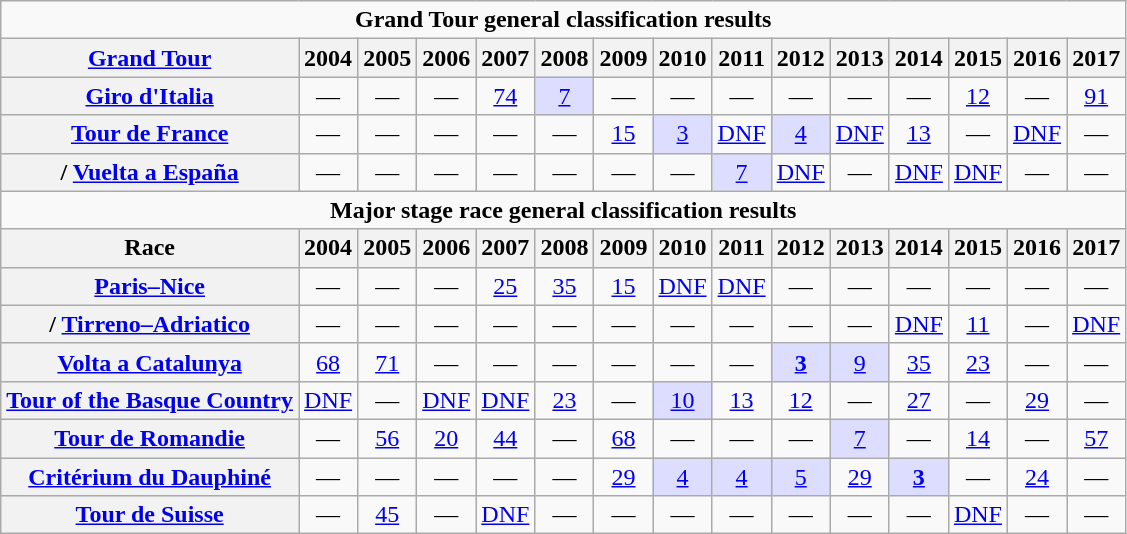<table class="wikitable plainrowheaders">
<tr>
<td colspan=18 align="center"><strong>Grand Tour general classification results</strong></td>
</tr>
<tr>
<th scope="col"><a href='#'>Grand Tour</a></th>
<th scope="col">2004</th>
<th scope="col">2005</th>
<th scope="col">2006</th>
<th scope="col">2007</th>
<th scope="col">2008</th>
<th scope="col">2009</th>
<th scope="col">2010</th>
<th scope="col">2011</th>
<th scope="col">2012</th>
<th scope="col">2013</th>
<th scope="col">2014</th>
<th scope="col">2015</th>
<th scope="col">2016</th>
<th scope="col">2017</th>
</tr>
<tr style="text-align:center;">
<th scope="row"> <a href='#'>Giro d'Italia</a></th>
<td>—</td>
<td>—</td>
<td>—</td>
<td><a href='#'>74</a></td>
<td style="background:#ddf;"><a href='#'>7</a></td>
<td>—</td>
<td>—</td>
<td>—</td>
<td>—</td>
<td>—</td>
<td>—</td>
<td><a href='#'>12</a></td>
<td>—</td>
<td><a href='#'>91</a></td>
</tr>
<tr style="text-align:center;">
<th scope="row"> <a href='#'>Tour de France</a></th>
<td>—</td>
<td>—</td>
<td>—</td>
<td>—</td>
<td>—</td>
<td><a href='#'>15</a></td>
<td style="background:#ddf;"><a href='#'>3</a></td>
<td><a href='#'>DNF</a></td>
<td style="background:#ddf;"><a href='#'>4</a></td>
<td><a href='#'>DNF</a></td>
<td><a href='#'>13</a></td>
<td>—</td>
<td><a href='#'>DNF</a></td>
<td>—</td>
</tr>
<tr style="text-align:center;">
<th scope="row">/ <a href='#'>Vuelta a España</a></th>
<td>—</td>
<td>—</td>
<td>—</td>
<td>—</td>
<td>—</td>
<td>—</td>
<td>—</td>
<td style="background:#ddf;"><a href='#'>7</a></td>
<td><a href='#'>DNF</a></td>
<td>—</td>
<td><a href='#'>DNF</a></td>
<td><a href='#'>DNF</a></td>
<td>—</td>
<td>—</td>
</tr>
<tr>
<td colspan=18 align="center"><strong>Major stage race general classification results</strong></td>
</tr>
<tr>
<th scope="col">Race</th>
<th scope="col">2004</th>
<th scope="col">2005</th>
<th scope="col">2006</th>
<th scope="col">2007</th>
<th scope="col">2008</th>
<th scope="col">2009</th>
<th scope="col">2010</th>
<th scope="col">2011</th>
<th scope="col">2012</th>
<th scope="col">2013</th>
<th scope="col">2014</th>
<th scope="col">2015</th>
<th scope="col">2016</th>
<th scope="col">2017</th>
</tr>
<tr style="text-align:center;">
<th scope="row"> <a href='#'>Paris–Nice</a></th>
<td>—</td>
<td>—</td>
<td>—</td>
<td><a href='#'>25</a></td>
<td><a href='#'>35</a></td>
<td><a href='#'>15</a></td>
<td><a href='#'>DNF</a></td>
<td><a href='#'>DNF</a></td>
<td>—</td>
<td>—</td>
<td>—</td>
<td>—</td>
<td>—</td>
<td>—</td>
</tr>
<tr align="center">
<th scope="row">/ <a href='#'>Tirreno–Adriatico</a></th>
<td>—</td>
<td>—</td>
<td>—</td>
<td>—</td>
<td>—</td>
<td>—</td>
<td>—</td>
<td>—</td>
<td>—</td>
<td>—</td>
<td><a href='#'>DNF</a></td>
<td><a href='#'>11</a></td>
<td>—</td>
<td><a href='#'>DNF</a></td>
</tr>
<tr align="center">
<th scope="row"> <a href='#'>Volta a Catalunya</a></th>
<td><a href='#'>68</a></td>
<td><a href='#'>71</a></td>
<td>—</td>
<td>—</td>
<td>—</td>
<td>—</td>
<td>—</td>
<td>—</td>
<td style="background:#ddf;"><a href='#'><strong>3</strong></a></td>
<td style="background:#ddf;"><a href='#'>9</a></td>
<td><a href='#'>35</a></td>
<td><a href='#'>23</a></td>
<td>—</td>
<td>—</td>
</tr>
<tr align="center">
<th scope="row"> <a href='#'>Tour of the Basque Country</a></th>
<td><a href='#'>DNF</a></td>
<td>—</td>
<td><a href='#'>DNF</a></td>
<td><a href='#'>DNF</a></td>
<td><a href='#'>23</a></td>
<td>—</td>
<td style="background:#ddf;"><a href='#'>10</a></td>
<td><a href='#'>13</a></td>
<td><a href='#'>12</a></td>
<td>—</td>
<td><a href='#'>27</a></td>
<td>—</td>
<td><a href='#'>29</a></td>
<td>—</td>
</tr>
<tr align="center">
<th scope="row"> <a href='#'>Tour de Romandie</a></th>
<td>—</td>
<td><a href='#'>56</a></td>
<td><a href='#'>20</a></td>
<td><a href='#'>44</a></td>
<td>—</td>
<td><a href='#'>68</a></td>
<td>—</td>
<td>—</td>
<td>—</td>
<td style="background:#ddf;"><a href='#'>7</a></td>
<td>—</td>
<td><a href='#'>14</a></td>
<td>—</td>
<td><a href='#'>57</a></td>
</tr>
<tr align="center">
<th scope="row"> <a href='#'>Critérium du Dauphiné</a></th>
<td>—</td>
<td>—</td>
<td>—</td>
<td>—</td>
<td>—</td>
<td><a href='#'>29</a></td>
<td style="background:#ddf;"><a href='#'>4</a></td>
<td style="background:#ddf;"><a href='#'>4</a></td>
<td style="background:#ddf;"><a href='#'>5</a></td>
<td><a href='#'>29</a></td>
<td style="background:#ddf;"><a href='#'><strong>3</strong></a></td>
<td>—</td>
<td><a href='#'>24</a></td>
<td>—</td>
</tr>
<tr align="center">
<th scope="row"> <a href='#'>Tour de Suisse</a></th>
<td>—</td>
<td><a href='#'>45</a></td>
<td>—</td>
<td><a href='#'>DNF</a></td>
<td>—</td>
<td>—</td>
<td>—</td>
<td>—</td>
<td>—</td>
<td>—</td>
<td>—</td>
<td><a href='#'>DNF</a></td>
<td>—</td>
<td>—</td>
</tr>
</table>
